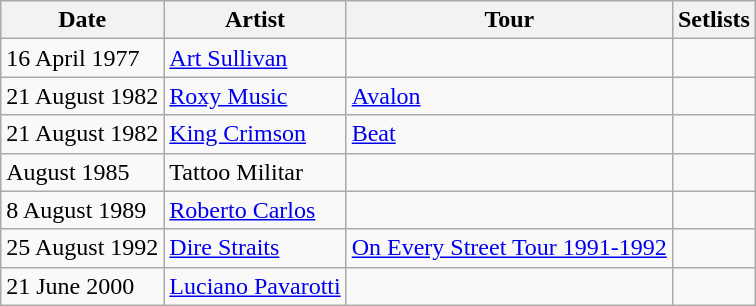<table class="wikitable">
<tr>
<th>Date</th>
<th>Artist</th>
<th>Tour</th>
<th>Setlists</th>
</tr>
<tr>
<td>16 April 1977</td>
<td><a href='#'>Art Sullivan</a></td>
<td></td>
<td></td>
</tr>
<tr>
<td>21 August 1982</td>
<td><a href='#'>Roxy Music</a></td>
<td><a href='#'>Avalon</a></td>
<td></td>
</tr>
<tr>
<td>21 August 1982</td>
<td><a href='#'>King Crimson</a></td>
<td><a href='#'>Beat</a></td>
<td></td>
</tr>
<tr>
<td>August 1985</td>
<td>Tattoo Militar</td>
<td></td>
<td></td>
</tr>
<tr>
<td>8 August 1989</td>
<td><a href='#'>Roberto Carlos</a></td>
<td></td>
<td></td>
</tr>
<tr>
<td>25 August 1992</td>
<td><a href='#'>Dire Straits</a></td>
<td><a href='#'>On Every Street Tour 1991-1992</a></td>
<td></td>
</tr>
<tr>
<td>21 June 2000</td>
<td><a href='#'>Luciano Pavarotti</a></td>
<td></td>
</tr>
</table>
